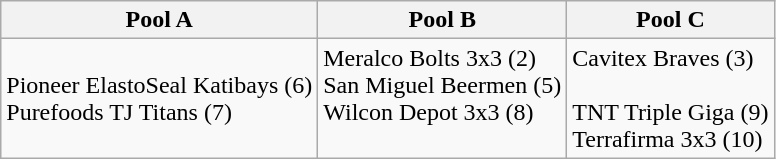<table class=wikitable>
<tr>
<th>Pool A</th>
<th>Pool B</th>
<th>Pool C</th>
</tr>
<tr valign=top>
<td> <br> Pioneer ElastoSeal Katibays (6) <br> Purefoods TJ Titans (7)</td>
<td>Meralco Bolts 3x3 (2) <br> San Miguel Beermen (5) <br> Wilcon Depot 3x3 (8) <br> </td>
<td>Cavitex Braves (3) <br>  <br> TNT Triple Giga (9) <br> Terrafirma 3x3 (10)</td>
</tr>
</table>
